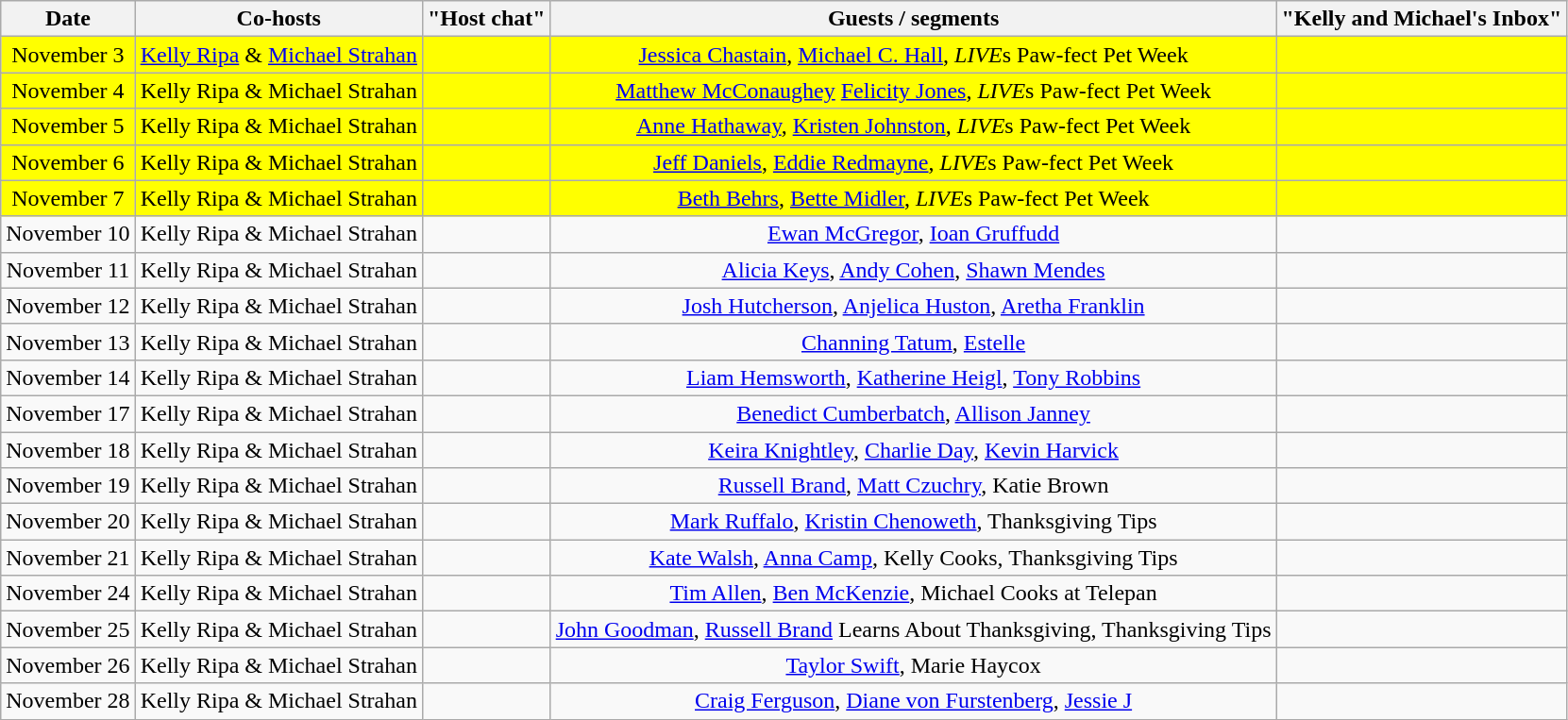<table class="wikitable sortable" style="text-align:center;">
<tr>
<th>Date</th>
<th>Co-hosts</th>
<th>"Host chat"</th>
<th>Guests / segments</th>
<th>"Kelly and Michael's Inbox"</th>
</tr>
<tr style="background:yellow;">
<td>November 3</td>
<td><a href='#'>Kelly Ripa</a> & <a href='#'>Michael Strahan</a></td>
<td></td>
<td><a href='#'>Jessica Chastain</a>, <a href='#'>Michael C. Hall</a>, <em>LIVE</em>s Paw-fect Pet Week</td>
<td></td>
</tr>
<tr style="background:yellow;">
<td>November 4</td>
<td>Kelly Ripa & Michael Strahan</td>
<td></td>
<td><a href='#'>Matthew McConaughey</a> <a href='#'>Felicity Jones</a>, <em>LIVE</em>s Paw-fect Pet Week</td>
<td></td>
</tr>
<tr style="background:yellow;">
<td>November 5</td>
<td>Kelly Ripa & Michael Strahan</td>
<td></td>
<td><a href='#'>Anne Hathaway</a>, <a href='#'>Kristen Johnston</a>, <em>LIVE</em>s Paw-fect Pet Week</td>
<td></td>
</tr>
<tr style="background:yellow;">
<td>November 6</td>
<td>Kelly Ripa & Michael Strahan</td>
<td></td>
<td><a href='#'>Jeff Daniels</a>, <a href='#'>Eddie Redmayne</a>, <em>LIVE</em>s Paw-fect Pet Week</td>
<td></td>
</tr>
<tr style="background:yellow;">
<td>November 7</td>
<td>Kelly Ripa & Michael Strahan</td>
<td></td>
<td><a href='#'>Beth Behrs</a>, <a href='#'>Bette Midler</a>, <em>LIVE</em>s Paw-fect Pet Week</td>
<td></td>
</tr>
<tr>
<td>November 10</td>
<td>Kelly Ripa & Michael Strahan</td>
<td></td>
<td><a href='#'>Ewan McGregor</a>, <a href='#'>Ioan Gruffudd</a></td>
<td></td>
</tr>
<tr>
<td>November 11</td>
<td>Kelly Ripa & Michael Strahan</td>
<td></td>
<td><a href='#'>Alicia Keys</a>, <a href='#'>Andy Cohen</a>, <a href='#'>Shawn Mendes</a></td>
<td></td>
</tr>
<tr>
<td>November 12</td>
<td>Kelly Ripa & Michael Strahan</td>
<td></td>
<td><a href='#'>Josh Hutcherson</a>, <a href='#'>Anjelica Huston</a>, <a href='#'>Aretha Franklin</a></td>
<td></td>
</tr>
<tr>
<td>November 13</td>
<td>Kelly Ripa & Michael Strahan</td>
<td></td>
<td><a href='#'>Channing Tatum</a>, <a href='#'>Estelle</a></td>
<td></td>
</tr>
<tr>
<td>November 14</td>
<td>Kelly Ripa & Michael Strahan</td>
<td></td>
<td><a href='#'>Liam Hemsworth</a>, <a href='#'>Katherine Heigl</a>, <a href='#'>Tony Robbins</a></td>
<td></td>
</tr>
<tr>
<td>November 17</td>
<td>Kelly Ripa & Michael Strahan</td>
<td></td>
<td><a href='#'>Benedict Cumberbatch</a>, <a href='#'>Allison Janney</a></td>
<td></td>
</tr>
<tr>
<td>November 18</td>
<td>Kelly Ripa & Michael Strahan</td>
<td></td>
<td><a href='#'>Keira Knightley</a>, <a href='#'>Charlie Day</a>, <a href='#'>Kevin Harvick</a></td>
<td></td>
</tr>
<tr>
<td>November 19</td>
<td>Kelly Ripa & Michael Strahan</td>
<td></td>
<td><a href='#'>Russell Brand</a>, <a href='#'>Matt Czuchry</a>, Katie Brown</td>
<td></td>
</tr>
<tr>
<td>November 20</td>
<td>Kelly Ripa & Michael Strahan</td>
<td></td>
<td><a href='#'>Mark Ruffalo</a>, <a href='#'>Kristin Chenoweth</a>, Thanksgiving Tips</td>
<td></td>
</tr>
<tr>
<td>November 21</td>
<td>Kelly Ripa & Michael Strahan</td>
<td></td>
<td><a href='#'>Kate Walsh</a>, <a href='#'>Anna Camp</a>, Kelly Cooks, Thanksgiving Tips</td>
<td></td>
</tr>
<tr>
<td>November 24</td>
<td>Kelly Ripa & Michael Strahan</td>
<td></td>
<td><a href='#'>Tim Allen</a>, <a href='#'>Ben McKenzie</a>, Michael Cooks at Telepan</td>
<td></td>
</tr>
<tr>
<td>November 25</td>
<td>Kelly Ripa & Michael Strahan</td>
<td></td>
<td><a href='#'>John Goodman</a>, <a href='#'>Russell Brand</a> Learns About Thanksgiving, Thanksgiving Tips</td>
<td></td>
</tr>
<tr>
<td>November 26</td>
<td>Kelly Ripa & Michael Strahan</td>
<td></td>
<td><a href='#'>Taylor Swift</a>, Marie Haycox</td>
<td></td>
</tr>
<tr>
<td>November 28</td>
<td>Kelly Ripa & Michael Strahan</td>
<td></td>
<td><a href='#'>Craig Ferguson</a>, <a href='#'>Diane von Furstenberg</a>, <a href='#'>Jessie J</a></td>
<td></td>
</tr>
</table>
